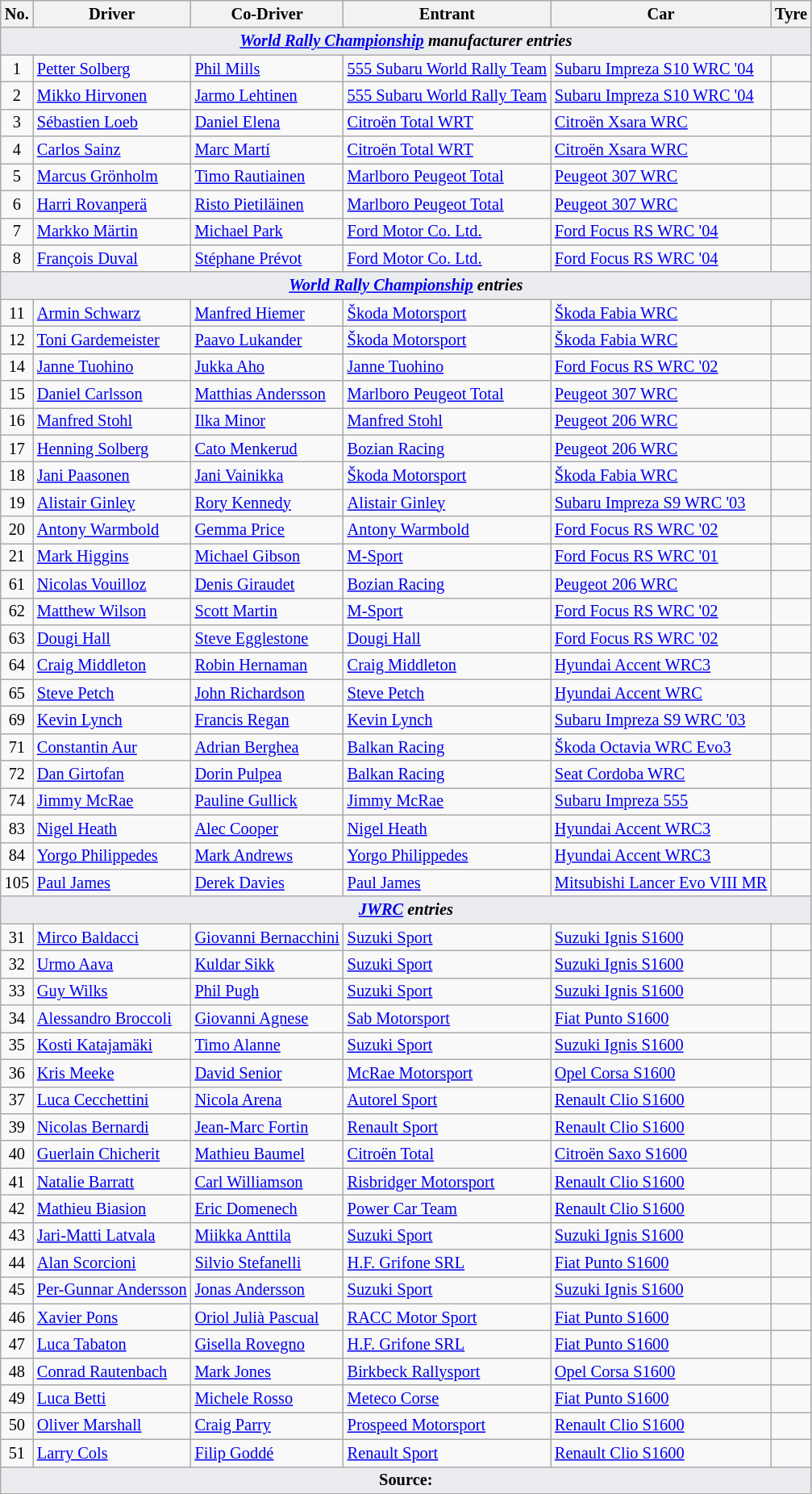<table class="wikitable" style="font-size: 85%;">
<tr>
<th>No.</th>
<th>Driver</th>
<th>Co-Driver</th>
<th>Entrant</th>
<th>Car</th>
<th>Tyre</th>
</tr>
<tr>
<td style="background-color:#EAECF0; text-align:center" colspan="6"><strong><em><a href='#'>World Rally Championship</a> manufacturer entries</em></strong></td>
</tr>
<tr>
<td align="center">1</td>
<td> <a href='#'>Petter Solberg</a></td>
<td> <a href='#'>Phil Mills</a></td>
<td> <a href='#'>555 Subaru World Rally Team</a></td>
<td><a href='#'>Subaru Impreza S10 WRC '04</a></td>
<td align="center"></td>
</tr>
<tr>
<td align="center">2</td>
<td> <a href='#'>Mikko Hirvonen</a></td>
<td> <a href='#'>Jarmo Lehtinen</a></td>
<td> <a href='#'>555 Subaru World Rally Team</a></td>
<td><a href='#'>Subaru Impreza S10 WRC '04</a></td>
<td align="center"></td>
</tr>
<tr>
<td align="center">3</td>
<td> <a href='#'>Sébastien Loeb</a></td>
<td> <a href='#'>Daniel Elena</a></td>
<td> <a href='#'>Citroën Total WRT</a></td>
<td><a href='#'>Citroën Xsara WRC</a></td>
<td align="center"></td>
</tr>
<tr>
<td align="center">4</td>
<td> <a href='#'>Carlos Sainz</a></td>
<td> <a href='#'>Marc Martí</a></td>
<td> <a href='#'>Citroën Total WRT</a></td>
<td><a href='#'>Citroën Xsara WRC</a></td>
<td align="center"></td>
</tr>
<tr>
<td align="center">5</td>
<td> <a href='#'>Marcus Grönholm</a></td>
<td> <a href='#'>Timo Rautiainen</a></td>
<td> <a href='#'>Marlboro Peugeot Total</a></td>
<td><a href='#'>Peugeot 307 WRC</a></td>
<td align="center"></td>
</tr>
<tr>
<td align="center">6</td>
<td> <a href='#'>Harri Rovanperä</a></td>
<td> <a href='#'>Risto Pietiläinen</a></td>
<td> <a href='#'>Marlboro Peugeot Total</a></td>
<td><a href='#'>Peugeot 307 WRC</a></td>
<td align="center"></td>
</tr>
<tr>
<td align="center">7</td>
<td> <a href='#'>Markko Märtin</a></td>
<td> <a href='#'>Michael Park</a></td>
<td> <a href='#'>Ford Motor Co. Ltd.</a></td>
<td><a href='#'>Ford Focus RS WRC '04</a></td>
<td align="center"></td>
</tr>
<tr>
<td align="center">8</td>
<td> <a href='#'>François Duval</a></td>
<td> <a href='#'>Stéphane Prévot</a></td>
<td> <a href='#'>Ford Motor Co. Ltd.</a></td>
<td><a href='#'>Ford Focus RS WRC '04</a></td>
<td align="center"></td>
</tr>
<tr>
<td style="background-color:#EAECF0; text-align:center" colspan="6"><strong><em><a href='#'>World Rally Championship</a> entries</em></strong></td>
</tr>
<tr>
<td align="center">11</td>
<td> <a href='#'>Armin Schwarz</a></td>
<td> <a href='#'>Manfred Hiemer</a></td>
<td> <a href='#'>Škoda Motorsport</a></td>
<td><a href='#'>Škoda Fabia WRC</a></td>
<td align="center"></td>
</tr>
<tr>
<td align="center">12</td>
<td> <a href='#'>Toni Gardemeister</a></td>
<td> <a href='#'>Paavo Lukander</a></td>
<td> <a href='#'>Škoda Motorsport</a></td>
<td><a href='#'>Škoda Fabia WRC</a></td>
<td align="center"></td>
</tr>
<tr>
<td align="center">14</td>
<td> <a href='#'>Janne Tuohino</a></td>
<td> <a href='#'>Jukka Aho</a></td>
<td> <a href='#'>Janne Tuohino</a></td>
<td><a href='#'>Ford Focus RS WRC '02</a></td>
<td align="center"></td>
</tr>
<tr>
<td align="center">15</td>
<td> <a href='#'>Daniel Carlsson</a></td>
<td> <a href='#'>Matthias Andersson</a></td>
<td> <a href='#'>Marlboro Peugeot Total</a></td>
<td><a href='#'>Peugeot 307 WRC</a></td>
<td align="center"></td>
</tr>
<tr>
<td align="center">16</td>
<td> <a href='#'>Manfred Stohl</a></td>
<td> <a href='#'>Ilka Minor</a></td>
<td> <a href='#'>Manfred Stohl</a></td>
<td><a href='#'>Peugeot 206 WRC</a></td>
<td align="center"></td>
</tr>
<tr>
<td align="center">17</td>
<td> <a href='#'>Henning Solberg</a></td>
<td> <a href='#'>Cato Menkerud</a></td>
<td> <a href='#'>Bozian Racing</a></td>
<td><a href='#'>Peugeot 206 WRC</a></td>
<td align="center"></td>
</tr>
<tr>
<td align="center">18</td>
<td> <a href='#'>Jani Paasonen</a></td>
<td> <a href='#'>Jani Vainikka</a></td>
<td> <a href='#'>Škoda Motorsport</a></td>
<td><a href='#'>Škoda Fabia WRC</a></td>
<td align="center"></td>
</tr>
<tr>
<td align="center">19</td>
<td> <a href='#'>Alistair Ginley</a></td>
<td> <a href='#'>Rory Kennedy</a></td>
<td> <a href='#'>Alistair Ginley</a></td>
<td><a href='#'>Subaru Impreza S9 WRC '03</a></td>
<td align="center"></td>
</tr>
<tr>
<td align="center">20</td>
<td> <a href='#'>Antony Warmbold</a></td>
<td> <a href='#'>Gemma Price</a></td>
<td> <a href='#'>Antony Warmbold</a></td>
<td><a href='#'>Ford Focus RS WRC '02</a></td>
<td align="center"></td>
</tr>
<tr>
<td align="center">21</td>
<td> <a href='#'>Mark Higgins</a></td>
<td> <a href='#'>Michael Gibson</a></td>
<td> <a href='#'>M-Sport</a></td>
<td><a href='#'>Ford Focus RS WRC '01</a></td>
<td align="center"></td>
</tr>
<tr>
<td align="center">61</td>
<td> <a href='#'>Nicolas Vouilloz</a></td>
<td> <a href='#'>Denis Giraudet</a></td>
<td> <a href='#'>Bozian Racing</a></td>
<td><a href='#'>Peugeot 206 WRC</a></td>
<td align="center"></td>
</tr>
<tr>
<td align="center">62</td>
<td> <a href='#'>Matthew Wilson</a></td>
<td> <a href='#'>Scott Martin</a></td>
<td> <a href='#'>M-Sport</a></td>
<td><a href='#'>Ford Focus RS WRC '02</a></td>
<td align="center"></td>
</tr>
<tr>
<td align="center">63</td>
<td> <a href='#'>Dougi Hall</a></td>
<td> <a href='#'>Steve Egglestone</a></td>
<td> <a href='#'>Dougi Hall</a></td>
<td><a href='#'>Ford Focus RS WRC '02</a></td>
<td></td>
</tr>
<tr>
<td align="center">64</td>
<td> <a href='#'>Craig Middleton</a></td>
<td> <a href='#'>Robin Hernaman</a></td>
<td> <a href='#'>Craig Middleton</a></td>
<td><a href='#'>Hyundai Accent WRC3</a></td>
<td></td>
</tr>
<tr>
<td align="center">65</td>
<td> <a href='#'>Steve Petch</a></td>
<td> <a href='#'>John Richardson</a></td>
<td> <a href='#'>Steve Petch</a></td>
<td><a href='#'>Hyundai Accent WRC</a></td>
<td></td>
</tr>
<tr>
<td align="center">69</td>
<td> <a href='#'>Kevin Lynch</a></td>
<td> <a href='#'>Francis Regan</a></td>
<td> <a href='#'>Kevin Lynch</a></td>
<td><a href='#'>Subaru Impreza S9 WRC '03</a></td>
<td></td>
</tr>
<tr>
<td align="center">71</td>
<td> <a href='#'>Constantin Aur</a></td>
<td> <a href='#'>Adrian Berghea</a></td>
<td> <a href='#'>Balkan Racing</a></td>
<td><a href='#'>Škoda Octavia WRC Evo3</a></td>
<td></td>
</tr>
<tr>
<td align="center">72</td>
<td> <a href='#'>Dan Girtofan</a></td>
<td> <a href='#'>Dorin Pulpea</a></td>
<td> <a href='#'>Balkan Racing</a></td>
<td><a href='#'>Seat Cordoba WRC</a></td>
<td></td>
</tr>
<tr>
<td align="center">74</td>
<td> <a href='#'>Jimmy McRae</a></td>
<td> <a href='#'>Pauline Gullick</a></td>
<td> <a href='#'>Jimmy McRae</a></td>
<td><a href='#'>Subaru Impreza 555</a></td>
<td></td>
</tr>
<tr>
<td align="center">83</td>
<td> <a href='#'>Nigel Heath</a></td>
<td> <a href='#'>Alec Cooper</a></td>
<td> <a href='#'>Nigel Heath</a></td>
<td><a href='#'>Hyundai Accent WRC3</a></td>
<td></td>
</tr>
<tr>
<td align="center">84</td>
<td> <a href='#'>Yorgo Philippedes</a></td>
<td> <a href='#'>Mark Andrews</a></td>
<td> <a href='#'>Yorgo Philippedes</a></td>
<td><a href='#'>Hyundai Accent WRC3</a></td>
<td></td>
</tr>
<tr>
<td align="center">105</td>
<td> <a href='#'>Paul James</a></td>
<td> <a href='#'>Derek Davies</a></td>
<td> <a href='#'>Paul James</a></td>
<td><a href='#'>Mitsubishi Lancer Evo VIII MR</a></td>
<td></td>
</tr>
<tr>
<td style="background-color:#EAECF0; text-align:center" colspan="6"><strong><em><a href='#'>JWRC</a> entries</em></strong></td>
</tr>
<tr>
<td align="center">31</td>
<td> <a href='#'>Mirco Baldacci</a></td>
<td> <a href='#'>Giovanni Bernacchini</a></td>
<td> <a href='#'>Suzuki Sport</a></td>
<td><a href='#'>Suzuki Ignis S1600</a></td>
<td align="center"></td>
</tr>
<tr>
<td align="center">32</td>
<td> <a href='#'>Urmo Aava</a></td>
<td> <a href='#'>Kuldar Sikk</a></td>
<td> <a href='#'>Suzuki Sport</a></td>
<td><a href='#'>Suzuki Ignis S1600</a></td>
<td align="center"></td>
</tr>
<tr>
<td align="center">33</td>
<td> <a href='#'>Guy Wilks</a></td>
<td> <a href='#'>Phil Pugh</a></td>
<td> <a href='#'>Suzuki Sport</a></td>
<td><a href='#'>Suzuki Ignis S1600</a></td>
<td align="center"></td>
</tr>
<tr>
<td align="center">34</td>
<td> <a href='#'>Alessandro Broccoli</a></td>
<td> <a href='#'>Giovanni Agnese</a></td>
<td> <a href='#'>Sab Motorsport</a></td>
<td><a href='#'>Fiat Punto S1600</a></td>
<td align="center"></td>
</tr>
<tr>
<td align="center">35</td>
<td> <a href='#'>Kosti Katajamäki</a></td>
<td> <a href='#'>Timo Alanne</a></td>
<td> <a href='#'>Suzuki Sport</a></td>
<td><a href='#'>Suzuki Ignis S1600</a></td>
<td align="center"></td>
</tr>
<tr>
<td align="center">36</td>
<td> <a href='#'>Kris Meeke</a></td>
<td> <a href='#'>David Senior</a></td>
<td> <a href='#'>McRae Motorsport</a></td>
<td><a href='#'>Opel Corsa S1600</a></td>
<td align="center"></td>
</tr>
<tr>
<td align="center">37</td>
<td> <a href='#'>Luca Cecchettini</a></td>
<td> <a href='#'>Nicola Arena</a></td>
<td> <a href='#'>Autorel Sport</a></td>
<td><a href='#'>Renault Clio S1600</a></td>
<td align="center"></td>
</tr>
<tr>
<td align="center">39</td>
<td> <a href='#'>Nicolas Bernardi</a></td>
<td> <a href='#'>Jean-Marc Fortin</a></td>
<td> <a href='#'>Renault Sport</a></td>
<td><a href='#'>Renault Clio S1600</a></td>
<td align="center"></td>
</tr>
<tr>
<td align="center">40</td>
<td> <a href='#'>Guerlain Chicherit</a></td>
<td> <a href='#'>Mathieu Baumel</a></td>
<td> <a href='#'>Citroën Total</a></td>
<td><a href='#'>Citroën Saxo S1600</a></td>
<td align="center"></td>
</tr>
<tr>
<td align="center">41</td>
<td> <a href='#'>Natalie Barratt</a></td>
<td> <a href='#'>Carl Williamson</a></td>
<td> <a href='#'>Risbridger Motorsport</a></td>
<td><a href='#'>Renault Clio S1600</a></td>
<td align="center"></td>
</tr>
<tr>
<td align="center">42</td>
<td> <a href='#'>Mathieu Biasion</a></td>
<td> <a href='#'>Eric Domenech</a></td>
<td> <a href='#'>Power Car Team</a></td>
<td><a href='#'>Renault Clio S1600</a></td>
<td align="center"></td>
</tr>
<tr>
<td align="center">43</td>
<td> <a href='#'>Jari-Matti Latvala</a></td>
<td> <a href='#'>Miikka Anttila</a></td>
<td> <a href='#'>Suzuki Sport</a></td>
<td><a href='#'>Suzuki Ignis S1600</a></td>
<td align="center"></td>
</tr>
<tr>
<td align="center">44</td>
<td> <a href='#'>Alan Scorcioni</a></td>
<td> <a href='#'>Silvio Stefanelli</a></td>
<td> <a href='#'>H.F. Grifone SRL</a></td>
<td><a href='#'>Fiat Punto S1600</a></td>
<td align="center"></td>
</tr>
<tr>
<td align="center">45</td>
<td> <a href='#'>Per-Gunnar Andersson</a></td>
<td> <a href='#'>Jonas Andersson</a></td>
<td> <a href='#'>Suzuki Sport</a></td>
<td><a href='#'>Suzuki Ignis S1600</a></td>
<td align="center"></td>
</tr>
<tr>
<td align="center">46</td>
<td> <a href='#'>Xavier Pons</a></td>
<td> <a href='#'>Oriol Julià Pascual</a></td>
<td> <a href='#'>RACC Motor Sport</a></td>
<td><a href='#'>Fiat Punto S1600</a></td>
<td align="center"></td>
</tr>
<tr>
<td align="center">47</td>
<td> <a href='#'>Luca Tabaton</a></td>
<td> <a href='#'>Gisella Rovegno</a></td>
<td> <a href='#'>H.F. Grifone SRL</a></td>
<td><a href='#'>Fiat Punto S1600</a></td>
<td align="center"></td>
</tr>
<tr>
<td align="center">48</td>
<td> <a href='#'>Conrad Rautenbach</a></td>
<td> <a href='#'>Mark Jones</a></td>
<td> <a href='#'>Birkbeck Rallysport</a></td>
<td><a href='#'>Opel Corsa S1600</a></td>
<td align="center"></td>
</tr>
<tr>
<td align="center">49</td>
<td> <a href='#'>Luca Betti</a></td>
<td> <a href='#'>Michele Rosso</a></td>
<td> <a href='#'>Meteco Corse</a></td>
<td><a href='#'>Fiat Punto S1600</a></td>
<td align="center"></td>
</tr>
<tr>
<td align="center">50</td>
<td> <a href='#'>Oliver Marshall</a></td>
<td> <a href='#'>Craig Parry</a></td>
<td> <a href='#'>Prospeed Motorsport</a></td>
<td><a href='#'>Renault Clio S1600</a></td>
<td align="center"></td>
</tr>
<tr>
<td align="center">51</td>
<td> <a href='#'>Larry Cols</a></td>
<td> <a href='#'>Filip Goddé</a></td>
<td> <a href='#'>Renault Sport</a></td>
<td><a href='#'>Renault Clio S1600</a></td>
<td align="center"></td>
</tr>
<tr>
<td style="background-color:#EAECF0; text-align:center" colspan="6"><strong>Source:</strong></td>
</tr>
<tr>
</tr>
</table>
